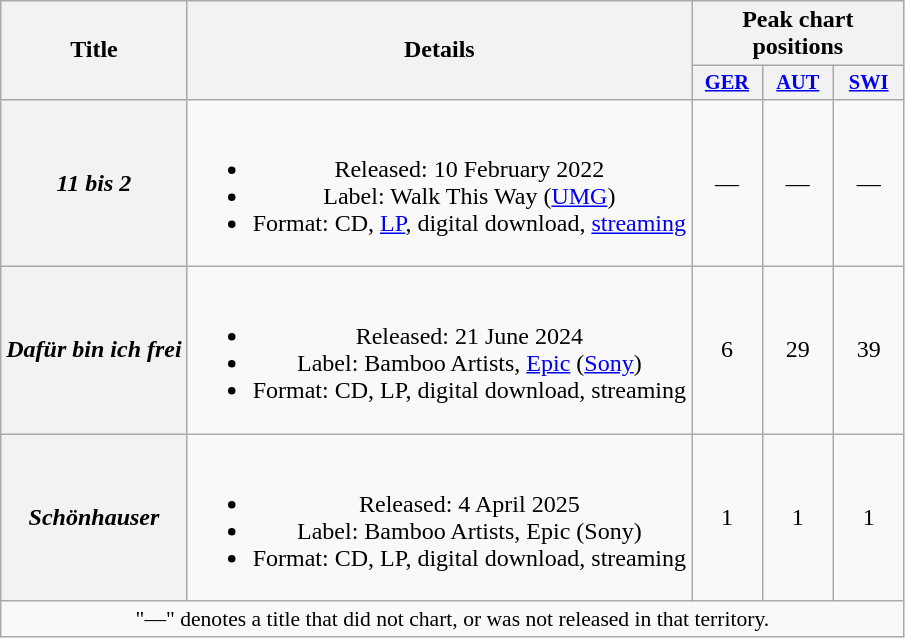<table class="wikitable plainrowheaders" style="text-align:center">
<tr>
<th scope="col" rowspan="2">Title</th>
<th scope="col" rowspan="2">Details</th>
<th scope="col" colspan="3">Peak chart positions</th>
</tr>
<tr>
<th scope="col" style="width:3em;font-size:85%"><a href='#'>GER</a><br></th>
<th scope="col" style="width:3em;font-size:85%"><a href='#'>AUT</a><br></th>
<th scope="col" style="width:3em;font-size:85%"><a href='#'>SWI</a><br></th>
</tr>
<tr>
<th scope="row"><em>11 bis 2</em></th>
<td><br><ul><li>Released: 10 February 2022</li><li>Label: Walk This Way (<a href='#'>UMG</a>)</li><li>Format: CD, <a href='#'>LP</a>, digital download, <a href='#'>streaming</a></li></ul></td>
<td>—</td>
<td>—</td>
<td>—</td>
</tr>
<tr>
<th scope="row"><em>Dafür bin ich frei</em></th>
<td><br><ul><li>Released: 21 June 2024</li><li>Label: Bamboo Artists, <a href='#'>Epic</a> (<a href='#'>Sony</a>)</li><li>Format: CD, LP, digital download, streaming</li></ul></td>
<td>6</td>
<td>29</td>
<td>39</td>
</tr>
<tr>
<th scope="row"><em>Schönhauser</em></th>
<td><br><ul><li>Released: 4 April 2025</li><li>Label: Bamboo Artists, Epic (Sony)</li><li>Format: CD, LP, digital download, streaming</li></ul></td>
<td>1</td>
<td>1</td>
<td>1</td>
</tr>
<tr>
<td colspan="10" style="font-size:90%">"—" denotes a title that did not chart, or was not released in that territory.</td>
</tr>
</table>
